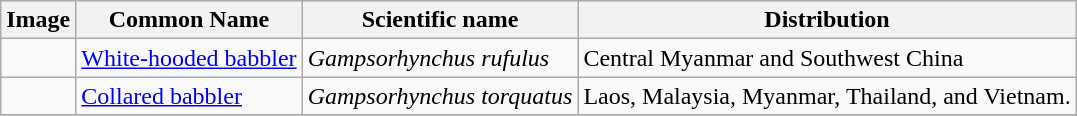<table class="wikitable">
<tr>
<th>Image</th>
<th>Common Name</th>
<th>Scientific name</th>
<th>Distribution</th>
</tr>
<tr>
<td></td>
<td><a href='#'>White-hooded babbler</a></td>
<td><em>Gampsorhynchus rufulus</em></td>
<td>Central Myanmar and Southwest China</td>
</tr>
<tr>
<td></td>
<td><a href='#'>Collared babbler</a></td>
<td><em>Gampsorhynchus torquatus</em></td>
<td>Laos, Malaysia, Myanmar, Thailand, and Vietnam.</td>
</tr>
<tr>
</tr>
</table>
